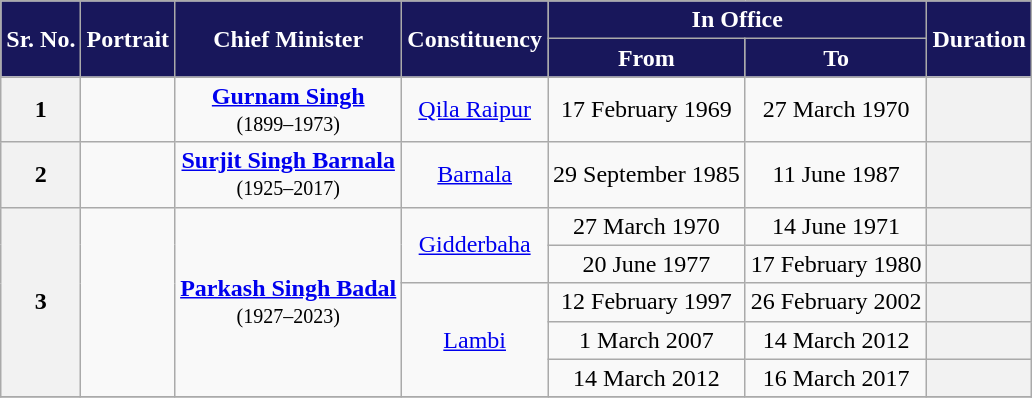<table class="wikitable sortable" style="text-align:center;">
<tr>
<th rowspan="2" style="background-color:#18175b;color:white">Sr. No.</th>
<th rowspan="2" style="background-color:#18175b;color:white">Portrait</th>
<th rowspan="2" style="background-color:#18175b;color:white">Chief Minister</th>
<th rowspan="2" style="background-color:#18175b;color:white">Constituency</th>
<th colspan="2" style="background-color:#18175b;color:white">In Office</th>
<th rowspan="2" style="background-color:#18175b;color:white">Duration</th>
</tr>
<tr>
<th style="background-color:#18175b;color:white">From</th>
<th style="background-color:#18175b;color:white">To</th>
</tr>
<tr>
<th>1</th>
<td></td>
<td><strong><a href='#'>Gurnam Singh</a></strong><br><small>(1899–1973)</small></td>
<td><a href='#'>Qila Raipur</a></td>
<td>17 February 1969</td>
<td>27 March 1970</td>
<th></th>
</tr>
<tr>
<th>2</th>
<td></td>
<td><strong><a href='#'>Surjit Singh Barnala</a></strong><br><small>(1925–2017)</small></td>
<td><a href='#'>Barnala</a></td>
<td>29 September 1985</td>
<td>11 June 1987</td>
<th></th>
</tr>
<tr>
<th rowspan="5">3</th>
<td rowspan="5"></td>
<td rowspan="5"><strong><a href='#'>Parkash Singh Badal</a></strong><br><small>(1927–2023)</small></td>
<td rowspan="2"><a href='#'>Gidderbaha</a></td>
<td>27 March 1970</td>
<td>14 June 1971</td>
<th></th>
</tr>
<tr>
<td>20 June 1977</td>
<td>17 February 1980</td>
<th></th>
</tr>
<tr>
<td rowspan="3"><a href='#'>Lambi</a></td>
<td>12 February 1997</td>
<td>26 February 2002</td>
<th></th>
</tr>
<tr>
<td>1 March 2007</td>
<td>14 March 2012</td>
<th></th>
</tr>
<tr>
<td>14 March 2012</td>
<td>16 March 2017</td>
<th></th>
</tr>
<tr>
</tr>
</table>
